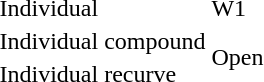<table>
<tr>
<td>Individual<br></td>
<td>W1</td>
<td></td>
<td></td>
<td></td>
</tr>
<tr>
<td>Individual compound<br></td>
<td rowspan=2>Open</td>
<td></td>
<td></td>
<td></td>
</tr>
<tr>
<td>Individual recurve<br></td>
<td></td>
<td></td>
<td></td>
</tr>
</table>
